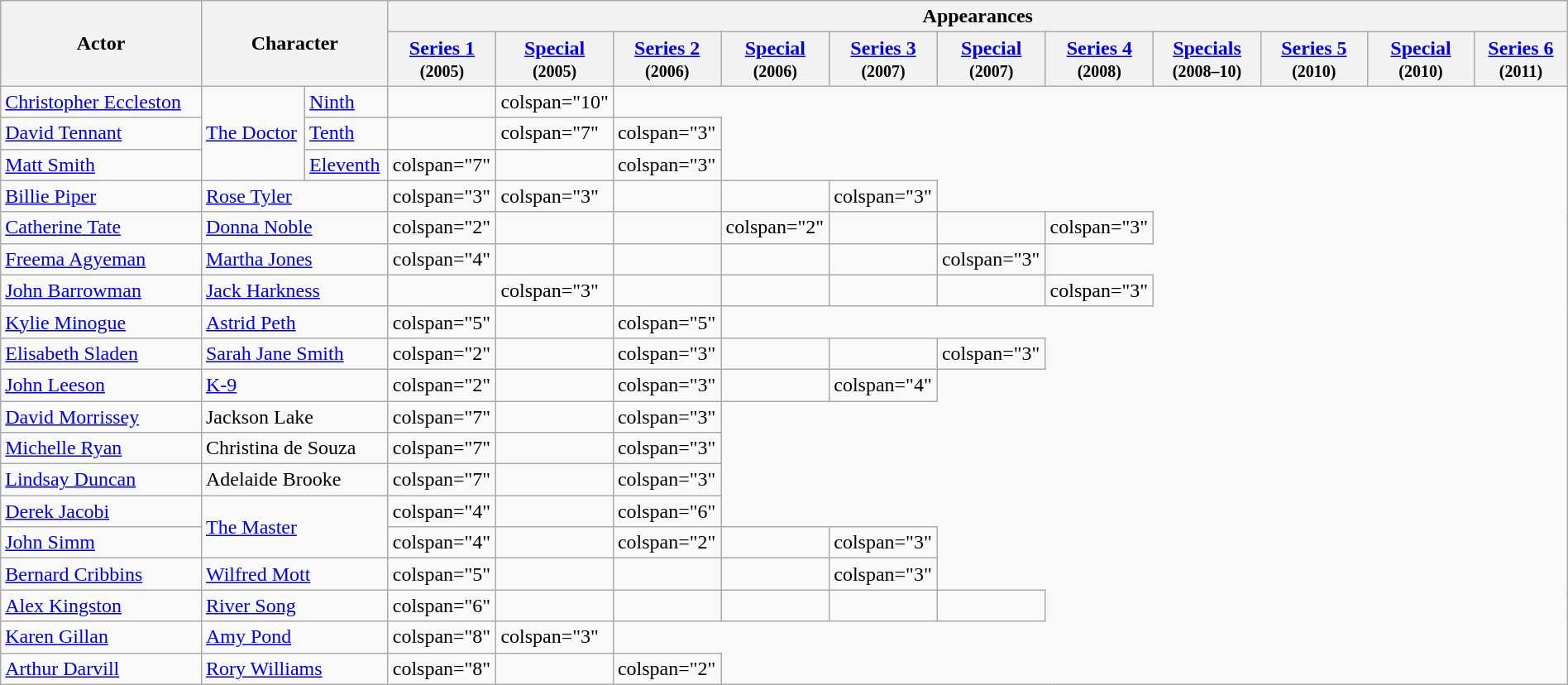<table class="wikitable" border="1" width="100%">
<tr ">
<th style="width:13%;" rowspan="2">Actor</th>
<th style="width:12%;" colspan="2" rowspan="2">Character</th>
<th style="width:76%;" colspan="11">Appearances</th>
</tr>
<tr>
<th style="width:6.9%;"><a href='#'>Series 1</a><br><small>(2005)</small></th>
<th style="width:6.9%;"><a href='#'>Special</a><br><small>(2005)</small></th>
<th style="width:6.9%;"><a href='#'>Series 2</a><br><small>(2006)</small></th>
<th style="width:6.9%;"><a href='#'>Special</a><br><small>(2006)</small></th>
<th style="width:6.9%;"><a href='#'>Series 3</a><br><small>(2007)</small></th>
<th style="width:6.9%;"><a href='#'>Special</a><br><small>(2007)</small></th>
<th style="width:6.9%;"><a href='#'>Series 4</a><br><small>(2008)</small></th>
<th style="width:6.9%;"><a href='#'>Specials</a><br><small>(2008–10)</small></th>
<th style="width:6.9%;"><a href='#'>Series 5</a><br><small>(2010)</small></th>
<th style="width:6.9%;"><a href='#'>Special</a><br><small>(2010)</small></th>
<th style="width:6.9%;"><a href='#'>Series 6</a><br><small>(2011)</small></th>
</tr>
<tr>
<td><a href='#'>Christopher Eccleston</a></td>
<td rowspan="3"><a href='#'>The Doctor</a></td>
<td><a href='#'>Ninth</a></td>
<td></td>
<td>colspan="10" </td>
</tr>
<tr>
<td><a href='#'>David Tennant</a></td>
<td><a href='#'>Tenth</a></td>
<td></td>
<td>colspan="7" </td>
<td>colspan="3" </td>
</tr>
<tr>
<td><a href='#'>Matt Smith</a></td>
<td><a href='#'>Eleventh</a></td>
<td>colspan="7" </td>
<td></td>
<td>colspan="3" </td>
</tr>
<tr>
<td><a href='#'>Billie Piper</a></td>
<td colspan="2"><a href='#'>Rose Tyler</a></td>
<td>colspan="3" </td>
<td>colspan="3" </td>
<td></td>
<td></td>
<td>colspan="3" </td>
</tr>
<tr>
<td><a href='#'>Catherine Tate</a></td>
<td colspan="2"><a href='#'>Donna Noble</a></td>
<td>colspan="2" </td>
<td></td>
<td></td>
<td>colspan="2" </td>
<td></td>
<td></td>
<td>colspan="3" </td>
</tr>
<tr>
<td><a href='#'>Freema Agyeman</a></td>
<td colspan="2"><a href='#'>Martha Jones</a></td>
<td>colspan="4" </td>
<td></td>
<td></td>
<td></td>
<td></td>
<td>colspan="3" </td>
</tr>
<tr>
<td><a href='#'>John Barrowman</a></td>
<td colspan="2"><a href='#'>Jack Harkness</a></td>
<td></td>
<td>colspan="3" </td>
<td></td>
<td></td>
<td></td>
<td></td>
<td>colspan="3" </td>
</tr>
<tr>
<td><a href='#'>Kylie Minogue</a></td>
<td colspan="2"><a href='#'>Astrid Peth</a></td>
<td>colspan="5" </td>
<td></td>
<td>colspan="5" </td>
</tr>
<tr>
<td><a href='#'>Elisabeth Sladen</a></td>
<td colspan="2"><a href='#'>Sarah Jane Smith</a></td>
<td>colspan="2" </td>
<td></td>
<td>colspan="3" </td>
<td></td>
<td></td>
<td>colspan="3" </td>
</tr>
<tr>
<td><a href='#'>John Leeson</a></td>
<td colspan="2"><a href='#'>K-9</a></td>
<td>colspan="2" </td>
<td></td>
<td>colspan="3" </td>
<td></td>
<td>colspan="4" </td>
</tr>
<tr>
<td><a href='#'>David Morrissey</a></td>
<td colspan="2">Jackson Lake</td>
<td>colspan="7" </td>
<td></td>
<td>colspan="3" </td>
</tr>
<tr>
<td><a href='#'>Michelle Ryan</a></td>
<td colspan="2">Christina de Souza</td>
<td>colspan="7" </td>
<td></td>
<td>colspan="3" </td>
</tr>
<tr>
<td><a href='#'>Lindsay Duncan</a></td>
<td colspan="2">Adelaide Brooke</td>
<td>colspan="7" </td>
<td></td>
<td>colspan="3" </td>
</tr>
<tr>
<td><a href='#'>Derek Jacobi</a></td>
<td rowspan="2" colspan="2"><a href='#'>The Master</a></td>
<td>colspan="4" </td>
<td></td>
<td>colspan="6" </td>
</tr>
<tr>
<td><a href='#'>John Simm</a></td>
<td>colspan="4" </td>
<td></td>
<td>colspan="2" </td>
<td></td>
<td>colspan="3" </td>
</tr>
<tr>
<td><a href='#'>Bernard Cribbins</a></td>
<td colspan="2"><a href='#'>Wilfred Mott</a></td>
<td>colspan="5" </td>
<td></td>
<td></td>
<td></td>
<td>colspan="3" </td>
</tr>
<tr>
<td><a href='#'>Alex Kingston</a></td>
<td colspan="2"><a href='#'>River Song</a></td>
<td>colspan="6" </td>
<td></td>
<td></td>
<td></td>
<td></td>
<td></td>
</tr>
<tr>
<td><a href='#'>Karen Gillan</a></td>
<td colspan="2"><a href='#'>Amy Pond</a></td>
<td>colspan="8" </td>
<td>colspan="3" </td>
</tr>
<tr>
<td><a href='#'>Arthur Darvill</a></td>
<td colspan="2"><a href='#'>Rory Williams</a></td>
<td>colspan="8" </td>
<td></td>
<td>colspan="2" </td>
</tr>
</table>
